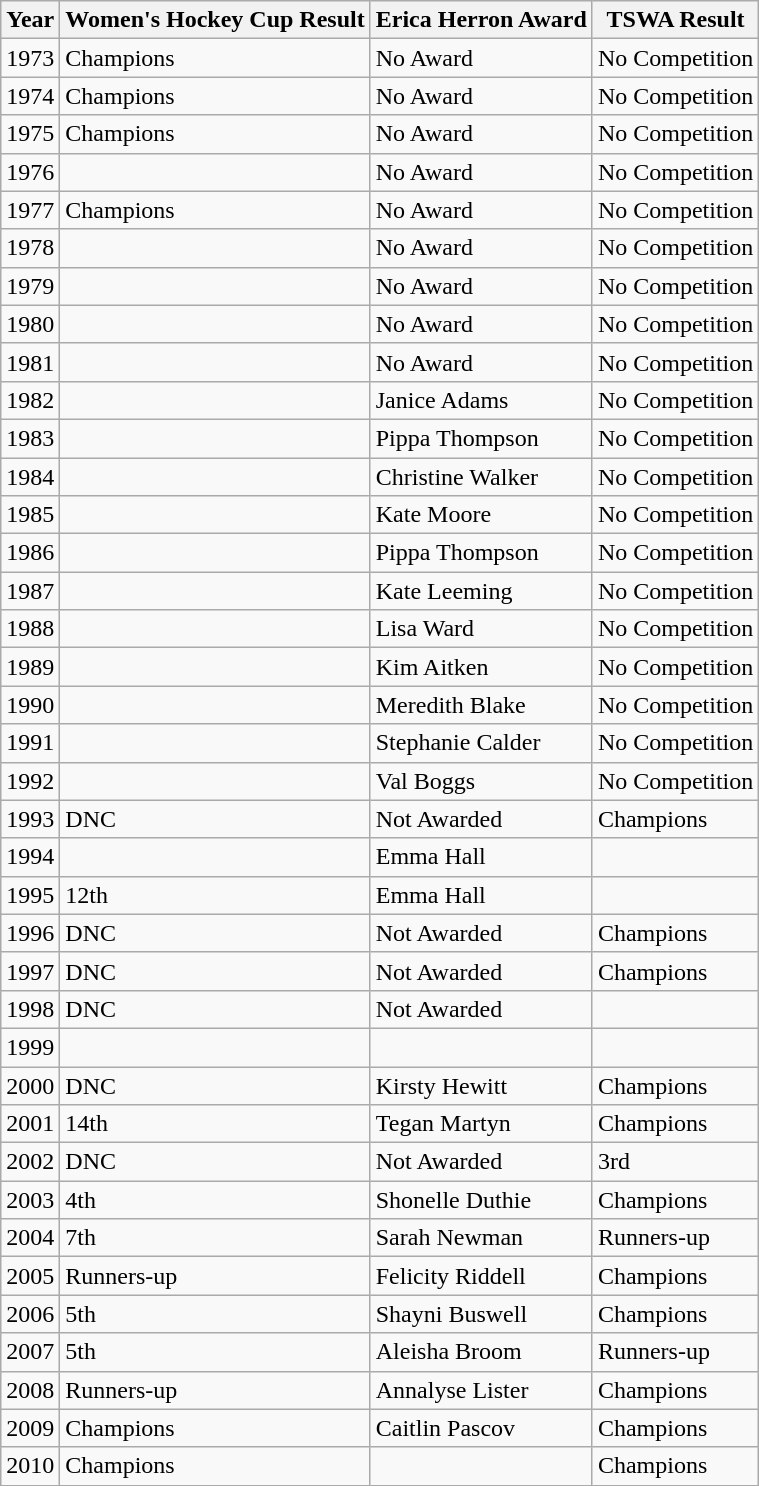<table class="wikitable">
<tr align = center>
<th>Year</th>
<th>Women's Hockey Cup Result</th>
<th>Erica Herron Award</th>
<th>TSWA Result</th>
</tr>
<tr>
<td>1973</td>
<td>Champions</td>
<td>No Award</td>
<td>No Competition</td>
</tr>
<tr>
<td>1974</td>
<td>Champions</td>
<td>No Award</td>
<td>No Competition</td>
</tr>
<tr>
<td>1975</td>
<td>Champions</td>
<td>No Award</td>
<td>No Competition</td>
</tr>
<tr>
<td>1976</td>
<td></td>
<td>No Award</td>
<td>No Competition</td>
</tr>
<tr>
<td>1977</td>
<td>Champions</td>
<td>No Award</td>
<td>No Competition</td>
</tr>
<tr>
<td>1978</td>
<td></td>
<td>No Award</td>
<td>No Competition</td>
</tr>
<tr>
<td>1979</td>
<td></td>
<td>No Award</td>
<td>No Competition</td>
</tr>
<tr>
<td>1980</td>
<td></td>
<td>No Award</td>
<td>No Competition</td>
</tr>
<tr>
<td>1981</td>
<td></td>
<td>No Award</td>
<td>No Competition</td>
</tr>
<tr>
<td>1982</td>
<td></td>
<td>Janice Adams</td>
<td>No Competition</td>
</tr>
<tr>
<td>1983</td>
<td></td>
<td>Pippa Thompson</td>
<td>No Competition</td>
</tr>
<tr>
<td>1984</td>
<td></td>
<td>Christine Walker</td>
<td>No Competition</td>
</tr>
<tr>
<td>1985</td>
<td></td>
<td>Kate Moore</td>
<td>No Competition</td>
</tr>
<tr>
<td>1986</td>
<td></td>
<td>Pippa Thompson</td>
<td>No Competition</td>
</tr>
<tr>
<td>1987</td>
<td></td>
<td>Kate Leeming</td>
<td>No Competition</td>
</tr>
<tr>
<td>1988</td>
<td></td>
<td>Lisa Ward</td>
<td>No Competition</td>
</tr>
<tr>
<td>1989</td>
<td></td>
<td>Kim Aitken</td>
<td>No Competition</td>
</tr>
<tr>
<td>1990</td>
<td></td>
<td>Meredith Blake</td>
<td>No Competition</td>
</tr>
<tr>
<td>1991</td>
<td></td>
<td>Stephanie Calder</td>
<td>No Competition</td>
</tr>
<tr>
<td>1992</td>
<td></td>
<td>Val Boggs</td>
<td>No Competition</td>
</tr>
<tr>
<td>1993</td>
<td>DNC</td>
<td>Not Awarded</td>
<td>Champions</td>
</tr>
<tr>
<td>1994</td>
<td></td>
<td>Emma Hall</td>
<td></td>
</tr>
<tr>
<td>1995</td>
<td>12th</td>
<td>Emma Hall</td>
<td></td>
</tr>
<tr>
<td>1996</td>
<td>DNC</td>
<td>Not Awarded</td>
<td>Champions</td>
</tr>
<tr>
<td>1997</td>
<td>DNC</td>
<td>Not Awarded</td>
<td>Champions</td>
</tr>
<tr>
<td>1998</td>
<td>DNC</td>
<td>Not Awarded</td>
<td></td>
</tr>
<tr>
<td>1999</td>
<td></td>
<td></td>
<td></td>
</tr>
<tr>
<td>2000</td>
<td>DNC</td>
<td>Kirsty Hewitt</td>
<td>Champions</td>
</tr>
<tr>
<td>2001</td>
<td>14th</td>
<td>Tegan Martyn</td>
<td>Champions</td>
</tr>
<tr>
<td>2002</td>
<td>DNC</td>
<td>Not Awarded</td>
<td>3rd</td>
</tr>
<tr>
<td>2003</td>
<td>4th</td>
<td>Shonelle Duthie</td>
<td>Champions</td>
</tr>
<tr>
<td>2004</td>
<td>7th</td>
<td>Sarah Newman</td>
<td>Runners-up</td>
</tr>
<tr>
<td>2005</td>
<td>Runners-up</td>
<td>Felicity Riddell</td>
<td>Champions</td>
</tr>
<tr>
<td>2006</td>
<td>5th</td>
<td>Shayni Buswell</td>
<td>Champions</td>
</tr>
<tr>
<td>2007</td>
<td>5th</td>
<td>Aleisha Broom</td>
<td>Runners-up</td>
</tr>
<tr>
<td>2008</td>
<td>Runners-up</td>
<td>Annalyse Lister</td>
<td>Champions</td>
</tr>
<tr>
<td>2009</td>
<td>Champions</td>
<td>Caitlin Pascov</td>
<td>Champions</td>
</tr>
<tr>
<td>2010</td>
<td>Champions</td>
<td></td>
<td>Champions</td>
</tr>
</table>
